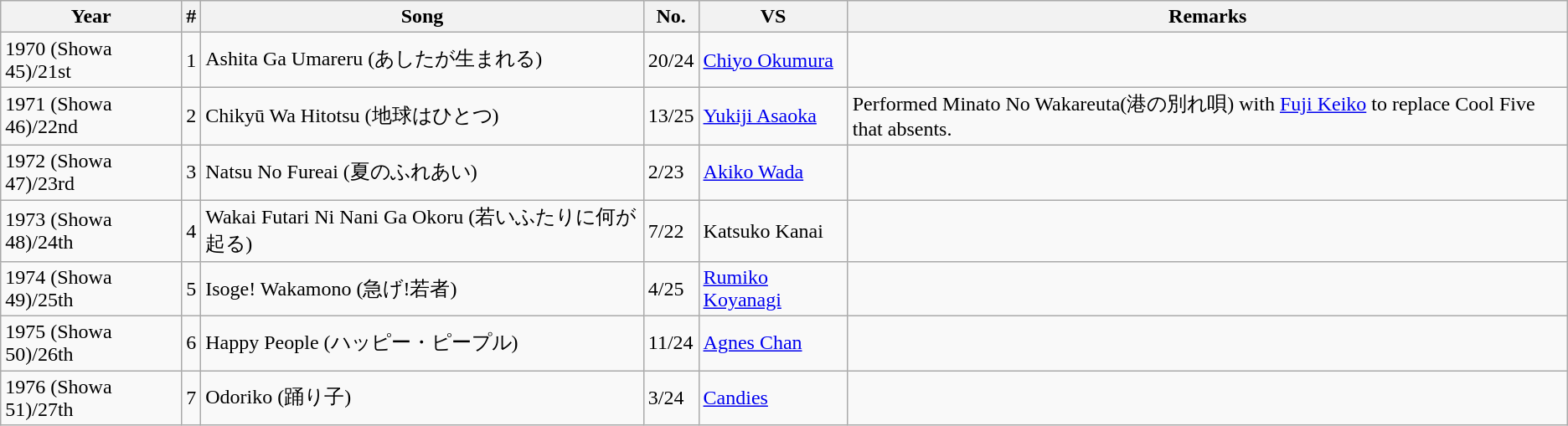<table class="wikitable">
<tr>
<th>Year</th>
<th>#</th>
<th>Song</th>
<th>No.</th>
<th>VS</th>
<th>Remarks</th>
</tr>
<tr>
<td>1970 (Showa 45)/21st</td>
<td>1</td>
<td>Ashita Ga Umareru (あしたが生まれる)</td>
<td>20/24</td>
<td><a href='#'>Chiyo Okumura</a></td>
<td></td>
</tr>
<tr>
<td>1971 (Showa 46)/22nd</td>
<td>2</td>
<td>Chikyū Wa Hitotsu (地球はひとつ)</td>
<td>13/25</td>
<td><a href='#'>Yukiji Asaoka</a></td>
<td>Performed Minato No Wakareuta(港の別れ唄) with <a href='#'>Fuji Keiko</a> to replace Cool Five that absents.</td>
</tr>
<tr>
<td>1972 (Showa 47)/23rd</td>
<td>3</td>
<td>Natsu No Fureai (夏のふれあい)</td>
<td>2/23</td>
<td><a href='#'>Akiko Wada</a></td>
<td></td>
</tr>
<tr>
<td>1973 (Showa 48)/24th</td>
<td>4</td>
<td>Wakai Futari Ni Nani Ga Okoru (若いふたりに何が起る)</td>
<td>7/22</td>
<td>Katsuko Kanai</td>
<td></td>
</tr>
<tr>
<td>1974 (Showa 49)/25th</td>
<td>5</td>
<td>Isoge! Wakamono (急げ!若者)</td>
<td>4/25</td>
<td><a href='#'>Rumiko Koyanagi</a></td>
<td></td>
</tr>
<tr>
<td>1975 (Showa 50)/26th</td>
<td>6</td>
<td>Happy People (ハッピー・ピープル)</td>
<td>11/24</td>
<td><a href='#'>Agnes Chan</a></td>
<td></td>
</tr>
<tr>
<td>1976 (Showa 51)/27th</td>
<td>7</td>
<td>Odoriko (踊り子)</td>
<td>3/24</td>
<td><a href='#'>Candies</a></td>
<td></td>
</tr>
</table>
